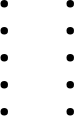<table>
<tr>
<td><br><ul><li></li><li></li><li></li><li></li><li></li></ul></td>
<td><br><ul><li></li><li></li><li></li><li></li><li></li></ul></td>
</tr>
</table>
